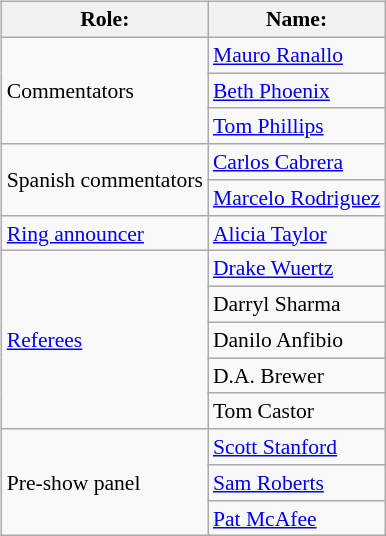<table class=wikitable style="font-size:90%; margin: 0.5em 0 0.5em 1em; float: right; clear: right;">
<tr>
<th>Role:</th>
<th>Name:</th>
</tr>
<tr>
<td rowspan=3>Commentators</td>
<td><a href='#'>Mauro Ranallo</a></td>
</tr>
<tr>
<td><a href='#'>Beth Phoenix</a></td>
</tr>
<tr>
<td><a href='#'>Tom Phillips</a></td>
</tr>
<tr>
<td rowspan=2>Spanish commentators</td>
<td><a href='#'>Carlos Cabrera</a></td>
</tr>
<tr>
<td><a href='#'>Marcelo Rodriguez</a></td>
</tr>
<tr>
<td rowspan=1><a href='#'>Ring announcer</a></td>
<td><a href='#'>Alicia Taylor</a></td>
</tr>
<tr>
<td rowspan=5><a href='#'>Referees</a></td>
<td><a href='#'>Drake Wuertz</a></td>
</tr>
<tr>
<td>Darryl Sharma</td>
</tr>
<tr>
<td>Danilo Anfibio</td>
</tr>
<tr>
<td>D.A. Brewer</td>
</tr>
<tr>
<td>Tom Castor</td>
</tr>
<tr>
<td rowspan=3>Pre-show panel</td>
<td><a href='#'>Scott Stanford</a></td>
</tr>
<tr>
<td><a href='#'>Sam Roberts</a></td>
</tr>
<tr>
<td><a href='#'>Pat McAfee</a></td>
</tr>
</table>
